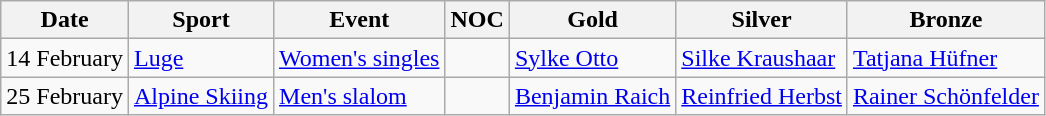<table class="wikitable">
<tr>
<th>Date</th>
<th>Sport</th>
<th>Event</th>
<th>NOC</th>
<th>Gold</th>
<th>Silver</th>
<th>Bronze</th>
</tr>
<tr>
<td>14 February</td>
<td><a href='#'>Luge</a></td>
<td><a href='#'>Women's singles</a></td>
<td></td>
<td><a href='#'>Sylke Otto</a></td>
<td><a href='#'>Silke Kraushaar</a></td>
<td><a href='#'>Tatjana Hüfner</a></td>
</tr>
<tr>
<td>25 February</td>
<td><a href='#'>Alpine Skiing</a></td>
<td><a href='#'>Men's slalom</a></td>
<td></td>
<td><a href='#'>Benjamin Raich</a></td>
<td><a href='#'>Reinfried Herbst</a></td>
<td><a href='#'>Rainer Schönfelder</a></td>
</tr>
</table>
